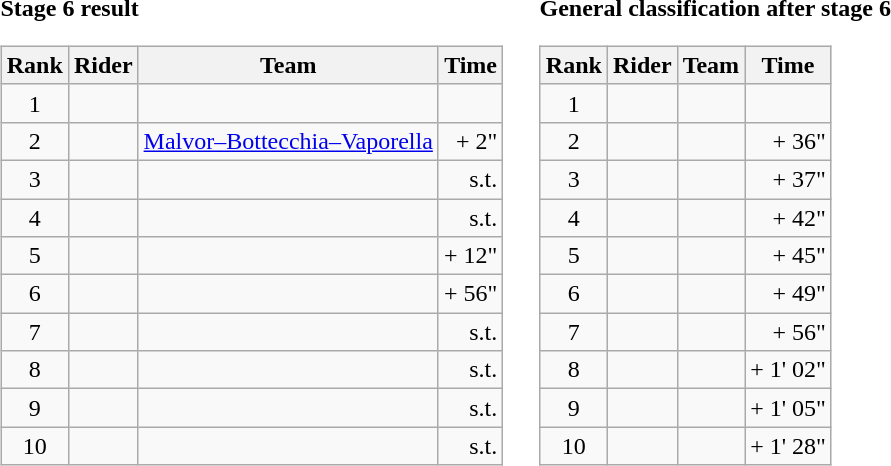<table>
<tr>
<td><strong>Stage 6 result</strong><br><table class="wikitable">
<tr>
<th scope="col">Rank</th>
<th scope="col">Rider</th>
<th scope="col">Team</th>
<th scope="col">Time</th>
</tr>
<tr>
<td style="text-align:center;">1</td>
<td></td>
<td></td>
<td style="text-align:right;"></td>
</tr>
<tr>
<td style="text-align:center;">2</td>
<td></td>
<td><a href='#'>Malvor–Bottecchia–Vaporella</a></td>
<td style="text-align:right;">+ 2"</td>
</tr>
<tr>
<td style="text-align:center;">3</td>
<td></td>
<td></td>
<td style="text-align:right;">s.t.</td>
</tr>
<tr>
<td style="text-align:center;">4</td>
<td></td>
<td></td>
<td style="text-align:right;">s.t.</td>
</tr>
<tr>
<td style="text-align:center;">5</td>
<td></td>
<td></td>
<td style="text-align:right;">+ 12"</td>
</tr>
<tr>
<td style="text-align:center;">6</td>
<td></td>
<td></td>
<td style="text-align:right;">+ 56"</td>
</tr>
<tr>
<td style="text-align:center;">7</td>
<td></td>
<td></td>
<td style="text-align:right;">s.t.</td>
</tr>
<tr>
<td style="text-align:center;">8</td>
<td></td>
<td></td>
<td style="text-align:right;">s.t.</td>
</tr>
<tr>
<td style="text-align:center;">9</td>
<td></td>
<td></td>
<td style="text-align:right;">s.t.</td>
</tr>
<tr>
<td style="text-align:center;">10</td>
<td></td>
<td></td>
<td style="text-align:right;">s.t.</td>
</tr>
</table>
</td>
<td></td>
<td><strong>General classification after stage 6</strong><br><table class="wikitable">
<tr>
<th scope="col">Rank</th>
<th scope="col">Rider</th>
<th scope="col">Team</th>
<th scope="col">Time</th>
</tr>
<tr>
<td style="text-align:center;">1</td>
<td> </td>
<td></td>
<td style="text-align:right;"></td>
</tr>
<tr>
<td style="text-align:center;">2</td>
<td></td>
<td></td>
<td style="text-align:right;">+ 36"</td>
</tr>
<tr>
<td style="text-align:center;">3</td>
<td></td>
<td></td>
<td style="text-align:right;">+ 37"</td>
</tr>
<tr>
<td style="text-align:center;">4</td>
<td></td>
<td></td>
<td style="text-align:right;">+ 42"</td>
</tr>
<tr>
<td style="text-align:center;">5</td>
<td></td>
<td></td>
<td style="text-align:right;">+ 45"</td>
</tr>
<tr>
<td style="text-align:center;">6</td>
<td></td>
<td></td>
<td style="text-align:right;">+ 49"</td>
</tr>
<tr>
<td style="text-align:center;">7</td>
<td></td>
<td></td>
<td style="text-align:right;">+ 56"</td>
</tr>
<tr>
<td style="text-align:center;">8</td>
<td></td>
<td></td>
<td style="text-align:right;">+ 1' 02"</td>
</tr>
<tr>
<td style="text-align:center;">9</td>
<td></td>
<td></td>
<td style="text-align:right;">+ 1' 05"</td>
</tr>
<tr>
<td style="text-align:center;">10</td>
<td></td>
<td></td>
<td style="text-align:right;">+ 1' 28"</td>
</tr>
</table>
</td>
</tr>
</table>
